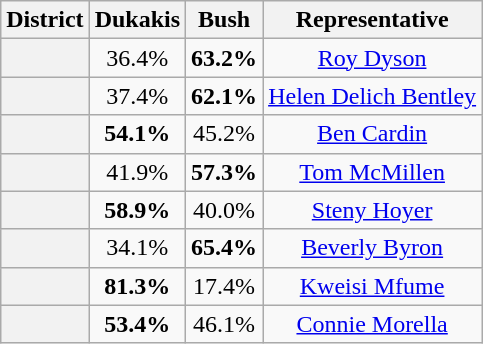<table class=wikitable>
<tr>
<th>District</th>
<th>Dukakis</th>
<th>Bush</th>
<th>Representative</th>
</tr>
<tr align=center>
<th></th>
<td>36.4%</td>
<td><strong>63.2%</strong></td>
<td><a href='#'>Roy Dyson</a></td>
</tr>
<tr align=center>
<th></th>
<td>37.4%</td>
<td><strong>62.1%</strong></td>
<td><a href='#'>Helen Delich Bentley</a></td>
</tr>
<tr align=center>
<th></th>
<td><strong>54.1%</strong></td>
<td>45.2%</td>
<td><a href='#'>Ben Cardin</a></td>
</tr>
<tr align=center>
<th></th>
<td>41.9%</td>
<td><strong>57.3%</strong></td>
<td><a href='#'>Tom McMillen</a></td>
</tr>
<tr align=center>
<th></th>
<td><strong>58.9%</strong></td>
<td>40.0%</td>
<td><a href='#'>Steny Hoyer</a></td>
</tr>
<tr align=center>
<th></th>
<td>34.1%</td>
<td><strong>65.4%</strong></td>
<td><a href='#'>Beverly Byron</a></td>
</tr>
<tr align=center>
<th></th>
<td><strong>81.3%</strong></td>
<td>17.4%</td>
<td><a href='#'>Kweisi Mfume</a></td>
</tr>
<tr align=center>
<th></th>
<td><strong>53.4%</strong></td>
<td>46.1%</td>
<td><a href='#'>Connie Morella</a></td>
</tr>
</table>
